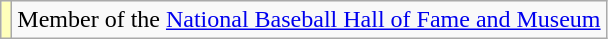<table class="wikitable">
<tr>
<td scope="row" style="background:#ffb;"><sup></sup></td>
<td>Member of the <a href='#'>National Baseball Hall of Fame and Museum</a></td>
</tr>
</table>
